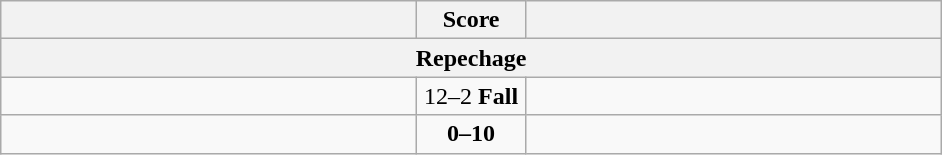<table class="wikitable" style="text-align: left;">
<tr>
<th align="right" width="270"></th>
<th width="65">Score</th>
<th align="left" width="270"></th>
</tr>
<tr>
<th colspan="3">Repechage</th>
</tr>
<tr>
<td><strong></strong></td>
<td align=center>12–2 <strong>Fall</strong></td>
<td></td>
</tr>
<tr>
<td></td>
<td align=center><strong>0–10</strong></td>
<td><strong></strong></td>
</tr>
</table>
